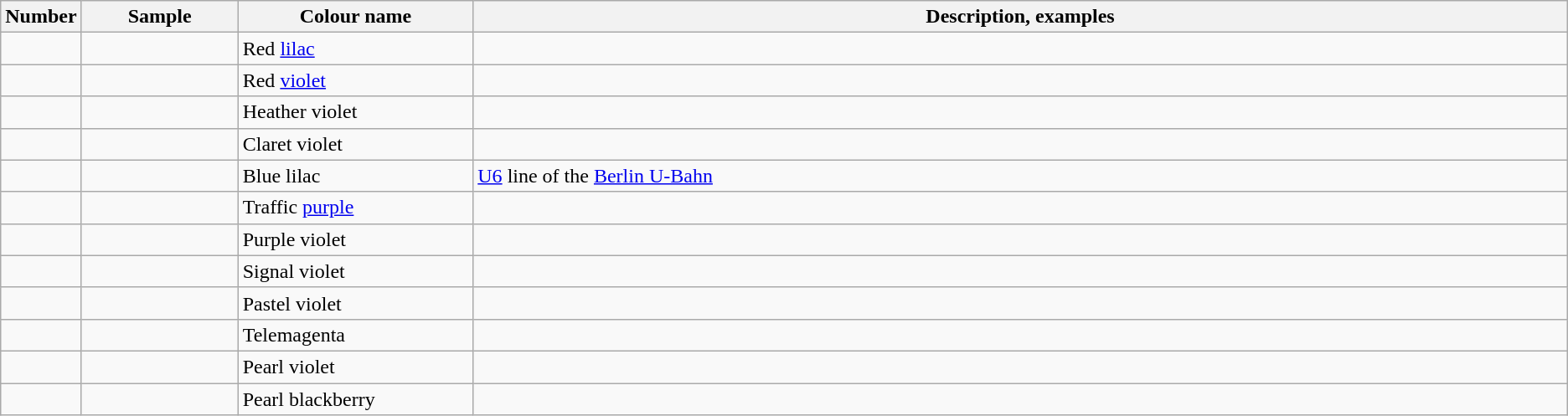<table class="wikitable sortable">
<tr>
<th style="text-align:center; width:5%;">Number</th>
<th style="width:10%;">Sample</th>
<th style="width:15%;">Colour name</th>
<th>Description, examples</th>
</tr>
<tr>
<td></td>
<td></td>
<td>Red <a href='#'>lilac</a></td>
<td></td>
</tr>
<tr>
<td></td>
<td></td>
<td>Red <a href='#'>violet</a></td>
<td></td>
</tr>
<tr>
<td></td>
<td></td>
<td>Heather violet</td>
<td></td>
</tr>
<tr>
<td></td>
<td></td>
<td>Claret violet</td>
<td></td>
</tr>
<tr>
<td></td>
<td></td>
<td>Blue lilac</td>
<td><a href='#'>U6</a> line of the <a href='#'>Berlin U-Bahn</a></td>
</tr>
<tr>
<td></td>
<td></td>
<td>Traffic <a href='#'>purple</a></td>
<td></td>
</tr>
<tr>
<td></td>
<td></td>
<td>Purple violet</td>
<td></td>
</tr>
<tr>
<td></td>
<td></td>
<td>Signal violet</td>
<td></td>
</tr>
<tr>
<td></td>
<td></td>
<td>Pastel violet</td>
<td></td>
</tr>
<tr>
<td></td>
<td></td>
<td>Telemagenta</td>
<td></td>
</tr>
<tr>
<td></td>
<td></td>
<td>Pearl violet</td>
<td></td>
</tr>
<tr>
<td></td>
<td></td>
<td>Pearl blackberry</td>
<td></td>
</tr>
</table>
